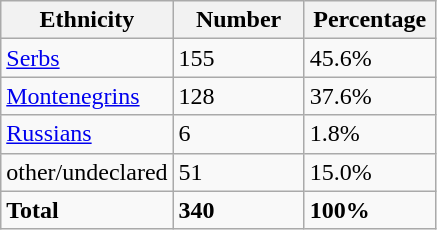<table class="wikitable">
<tr>
<th width="100px">Ethnicity</th>
<th width="80px">Number</th>
<th width="80px">Percentage</th>
</tr>
<tr>
<td><a href='#'>Serbs</a></td>
<td>155</td>
<td>45.6%</td>
</tr>
<tr>
<td><a href='#'>Montenegrins</a></td>
<td>128</td>
<td>37.6%</td>
</tr>
<tr>
<td><a href='#'>Russians</a></td>
<td>6</td>
<td>1.8%</td>
</tr>
<tr>
<td>other/undeclared</td>
<td>51</td>
<td>15.0%</td>
</tr>
<tr>
<td><strong>Total</strong></td>
<td><strong>340</strong></td>
<td><strong>100%</strong></td>
</tr>
</table>
